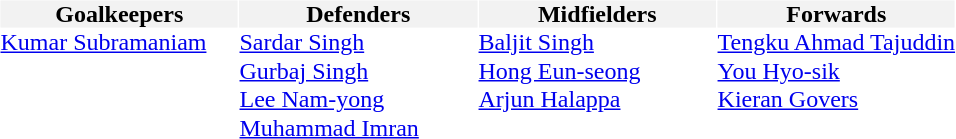<table cellpadding=0 cellspacing=1 border=0>
<tr style="text-align:center; background:#f2f2f2;">
<td style="width:25%;"><strong>Goalkeepers</strong></td>
<td style="width:25%;"><strong>Defenders</strong></td>
<td style="width:25%;"><strong>Midfielders</strong></td>
<td style="width:25%;"><strong>Forwards</strong></td>
</tr>
<tr>
<td> <a href='#'>Kumar Subramaniam</a></td>
<td> <a href='#'>Sardar Singh</a></td>
<td> <a href='#'>Baljit Singh</a></td>
<td> <a href='#'>Tengku Ahmad Tajuddin</a></td>
</tr>
<tr>
<td></td>
<td> <a href='#'>Gurbaj Singh</a></td>
<td> <a href='#'>Hong Eun-seong</a></td>
<td> <a href='#'>You Hyo-sik</a></td>
</tr>
<tr>
<td></td>
<td> <a href='#'>Lee Nam-yong</a></td>
<td> <a href='#'>Arjun Halappa</a></td>
<td> <a href='#'>Kieran Govers</a></td>
</tr>
<tr>
<td></td>
<td> <a href='#'>Muhammad Imran</a></td>
<td></td>
<td></td>
</tr>
</table>
